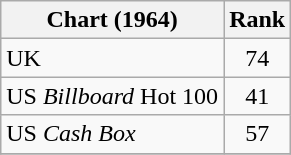<table class="wikitable sortable">
<tr>
<th>Chart (1964)</th>
<th style="text-align:center;">Rank</th>
</tr>
<tr>
<td>UK </td>
<td style="text-align:center;">74</td>
</tr>
<tr>
<td>US <em>Billboard</em> Hot 100</td>
<td style="text-align:center;">41</td>
</tr>
<tr>
<td>US <em>Cash Box</em> </td>
<td style="text-align:center;">57</td>
</tr>
<tr>
</tr>
</table>
